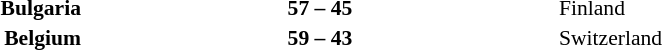<table width=75% cellspacing=1>
<tr>
<th width=25%></th>
<th width=25%></th>
<th width=25%></th>
</tr>
<tr style=font-size:90%>
<td align=right><strong>Bulgaria</strong></td>
<td align=center><strong>57 – 45</strong></td>
<td>Finland</td>
</tr>
<tr style=font-size:90%>
<td align=right><strong>Belgium</strong></td>
<td align=center><strong>59 – 43</strong></td>
<td>Switzerland</td>
</tr>
</table>
